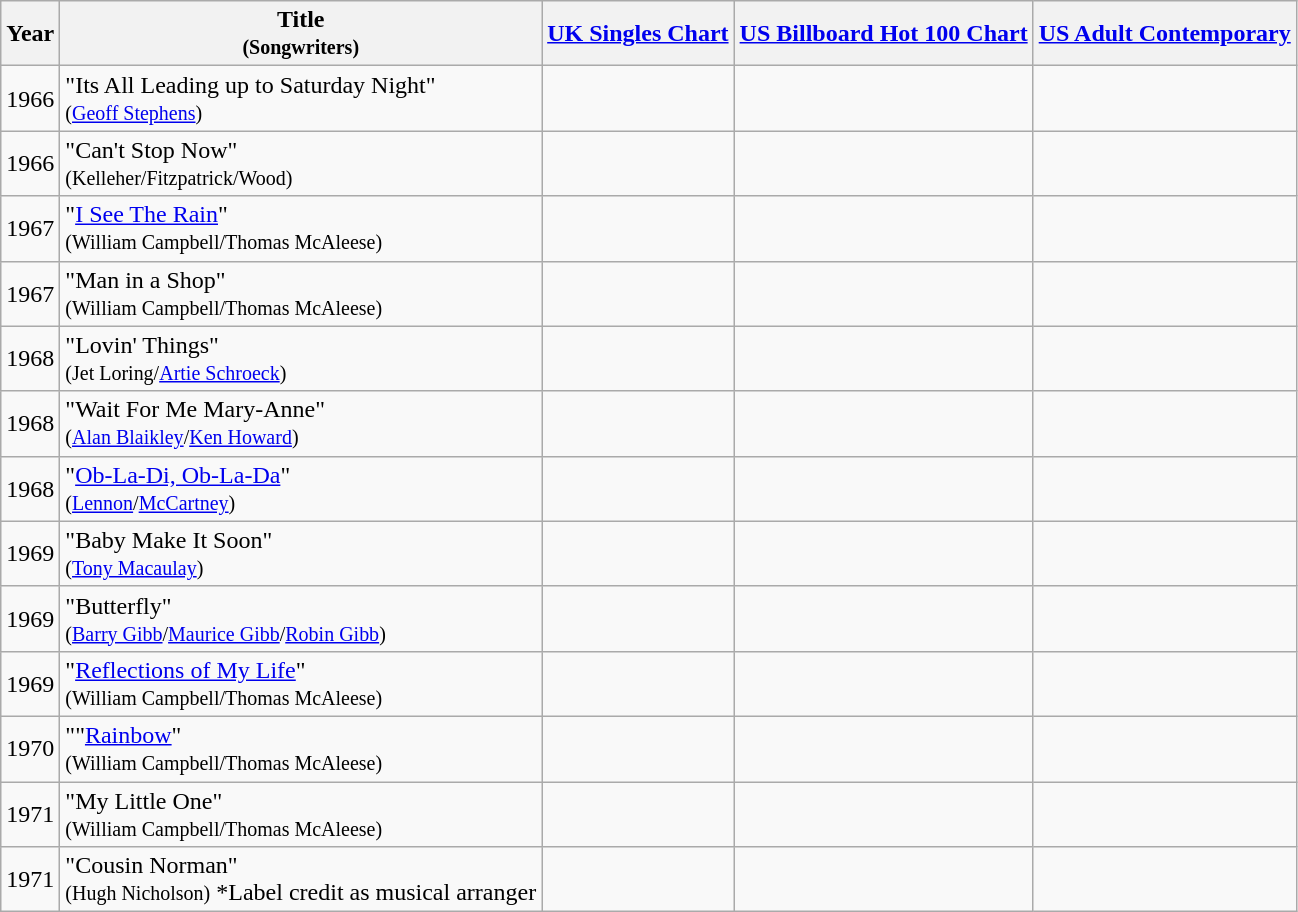<table class="wikitable sortable">
<tr>
<th>Year</th>
<th>Title<br><small>(Songwriters)</small></th>
<th><a href='#'>UK Singles Chart</a></th>
<th><a href='#'>US Billboard Hot 100 Chart</a></th>
<th><a href='#'>US Adult Contemporary</a></th>
</tr>
<tr>
<td>1966</td>
<td>"Its All Leading up to Saturday Night"<br><small>(<a href='#'>Geoff Stephens</a>)</small></td>
<td></td>
<td></td>
<td></td>
</tr>
<tr>
<td>1966</td>
<td>"Can't Stop Now"<br><small>(Kelleher/Fitzpatrick/Wood)</small></td>
<td></td>
<td></td>
<td></td>
</tr>
<tr>
<td>1967</td>
<td>"<a href='#'>I See The Rain</a>"<br><small>(William Campbell/Thomas McAleese)</small></td>
<td></td>
<td></td>
<td></td>
</tr>
<tr>
<td>1967</td>
<td>"Man in a Shop"<br><small>(William Campbell/Thomas McAleese)</small></td>
<td></td>
<td></td>
<td></td>
</tr>
<tr>
<td>1968</td>
<td>"Lovin' Things"<br><small>(Jet Loring/<a href='#'>Artie Schroeck</a>)</small></td>
<td></td>
<td></td>
<td></td>
</tr>
<tr>
<td>1968</td>
<td>"Wait For Me Mary-Anne"<br><small>(<a href='#'>Alan Blaikley</a>/<a href='#'>Ken Howard</a>)</small></td>
<td></td>
<td></td>
<td></td>
</tr>
<tr>
<td>1968</td>
<td>"<a href='#'>Ob-La-Di, Ob-La-Da</a>"<br><small>(<a href='#'>Lennon</a>/<a href='#'>McCartney</a>)</small></td>
<td></td>
<td></td>
<td></td>
</tr>
<tr>
<td>1969</td>
<td>"Baby Make It Soon"<br><small>(<a href='#'>Tony Macaulay</a>)</small></td>
<td></td>
<td></td>
<td></td>
</tr>
<tr>
<td>1969</td>
<td>"Butterfly"<br><small>(<a href='#'>Barry Gibb</a>/<a href='#'>Maurice Gibb</a>/<a href='#'>Robin Gibb</a>)</small></td>
<td></td>
<td></td>
<td></td>
</tr>
<tr>
<td>1969</td>
<td>"<a href='#'>Reflections of My Life</a>"<br><small>(William Campbell/Thomas McAleese)</small></td>
<td></td>
<td></td>
<td></td>
</tr>
<tr>
<td>1970</td>
<td>""<a href='#'>Rainbow</a>"<br><small>(William Campbell/Thomas McAleese)</small></td>
<td></td>
<td></td>
<td></td>
</tr>
<tr>
<td>1971</td>
<td>"My Little One"<br><small>(William Campbell/Thomas McAleese)</small></td>
<td></td>
<td></td>
<td></td>
</tr>
<tr>
<td>1971</td>
<td>"Cousin Norman"<br><small>(Hugh Nicholson)</small> *Label credit as musical arranger</td>
<td></td>
<td></td>
<td></td>
</tr>
</table>
